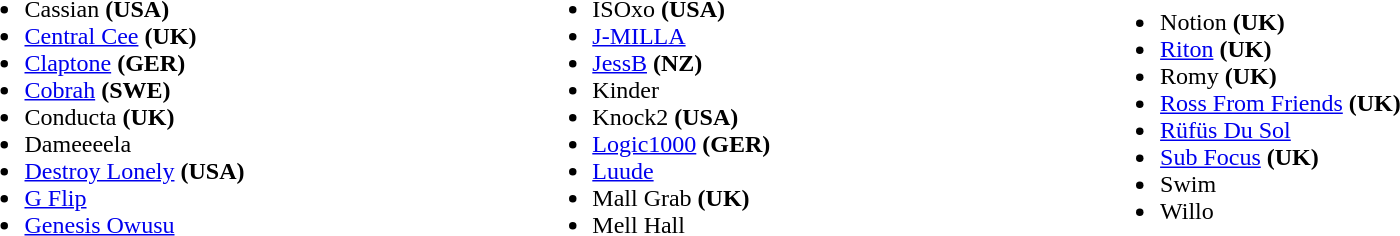<table width=90%|>
<tr>
<td width=33%><br><ul><li>Cassian <strong>(USA)</strong></li><li><a href='#'>Central Cee</a> <strong>(UK)</strong></li><li><a href='#'>Claptone</a> <strong>(GER)</strong></li><li><a href='#'>Cobrah</a> <strong>(SWE)</strong></li><li>Conducta <strong>(UK)</strong></li><li>Dameeeela</li><li><a href='#'>Destroy Lonely</a> <strong>(USA)</strong></li><li><a href='#'>G Flip</a></li><li><a href='#'>Genesis Owusu</a></li></ul></td>
<td width=33%><br><ul><li>ISOxo <strong>(USA)</strong></li><li><a href='#'>J-MILLA</a></li><li><a href='#'>JessB</a> <strong>(NZ)</strong></li><li>Kinder</li><li>Knock2 <strong>(USA)</strong></li><li><a href='#'>Logic1000</a> <strong>(GER)</strong></li><li><a href='#'>Luude</a></li><li>Mall Grab <strong>(UK)</strong></li><li>Mell Hall</li></ul></td>
<td width=33%><br><ul><li>Notion <strong>(UK)</strong></li><li><a href='#'>Riton</a> <strong>(UK)</strong></li><li>Romy <strong>(UK)</strong></li><li><a href='#'>Ross From Friends</a> <strong>(UK)</strong></li><li><a href='#'>Rüfüs Du Sol</a></li><li><a href='#'>Sub Focus</a> <strong>(UK)</strong></li><li>Swim</li><li>Willo</li></ul></td>
</tr>
</table>
